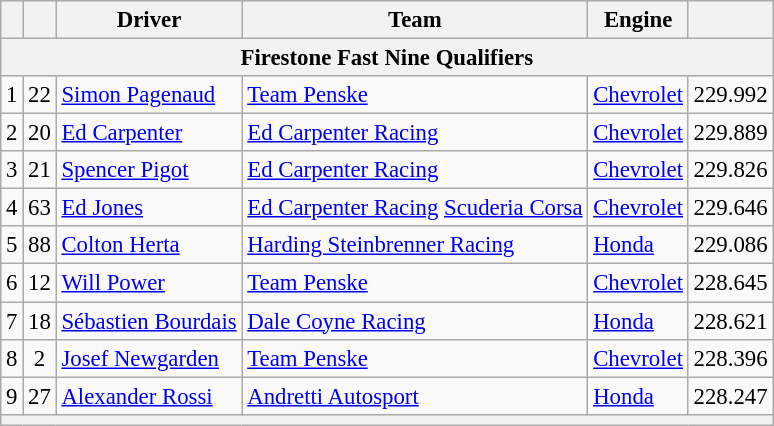<table class="wikitable" style="font-size:95%;">
<tr>
<th></th>
<th></th>
<th>Driver</th>
<th>Team</th>
<th>Engine</th>
<th></th>
</tr>
<tr>
<th colspan=6>Firestone Fast Nine Qualifiers</th>
</tr>
<tr>
<td style="text-align:center;">1</td>
<td style="text-align:center;">22</td>
<td> <a href='#'>Simon Pagenaud</a></td>
<td><a href='#'>Team Penske</a></td>
<td><a href='#'>Chevrolet</a></td>
<td>229.992</td>
</tr>
<tr>
<td style="text-align:center;">2</td>
<td style="text-align:center;">20</td>
<td>  <a href='#'>Ed Carpenter</a></td>
<td><a href='#'>Ed Carpenter Racing</a></td>
<td><a href='#'>Chevrolet</a></td>
<td>229.889</td>
</tr>
<tr>
<td style="text-align:center;">3</td>
<td style="text-align:center;">21</td>
<td> <a href='#'>Spencer Pigot</a></td>
<td><a href='#'>Ed Carpenter Racing</a></td>
<td><a href='#'>Chevrolet</a></td>
<td>229.826</td>
</tr>
<tr>
<td style="text-align:center;">4</td>
<td style="text-align:center;">63</td>
<td> <a href='#'>Ed Jones</a></td>
<td><a href='#'>Ed Carpenter Racing</a> <a href='#'>Scuderia Corsa</a></td>
<td><a href='#'>Chevrolet</a></td>
<td>229.646</td>
</tr>
<tr>
<td style="text-align:center;">5</td>
<td style="text-align:center;">88</td>
<td> <a href='#'>Colton Herta</a> </td>
<td><a href='#'>Harding Steinbrenner Racing</a></td>
<td><a href='#'>Honda</a></td>
<td>229.086</td>
</tr>
<tr>
<td style="text-align:center;">6</td>
<td style="text-align:center;">12</td>
<td> <a href='#'>Will Power</a> </td>
<td><a href='#'>Team Penske</a></td>
<td><a href='#'>Chevrolet</a></td>
<td>228.645</td>
</tr>
<tr>
<td style="text-align:center;">7</td>
<td style="text-align:center;">18</td>
<td> <a href='#'>Sébastien Bourdais</a></td>
<td><a href='#'>Dale Coyne Racing</a></td>
<td><a href='#'>Honda</a></td>
<td>228.621</td>
</tr>
<tr>
<td style="text-align:center;">8</td>
<td style="text-align:center;">2</td>
<td> <a href='#'>Josef Newgarden</a></td>
<td><a href='#'>Team Penske</a></td>
<td><a href='#'>Chevrolet</a></td>
<td>228.396</td>
</tr>
<tr>
<td style="text-align:center;">9</td>
<td style="text-align:center;">27</td>
<td> <a href='#'>Alexander Rossi</a> </td>
<td><a href='#'>Andretti Autosport</a></td>
<td><a href='#'>Honda</a></td>
<td>228.247</td>
</tr>
<tr>
<th colspan=6></th>
</tr>
</table>
